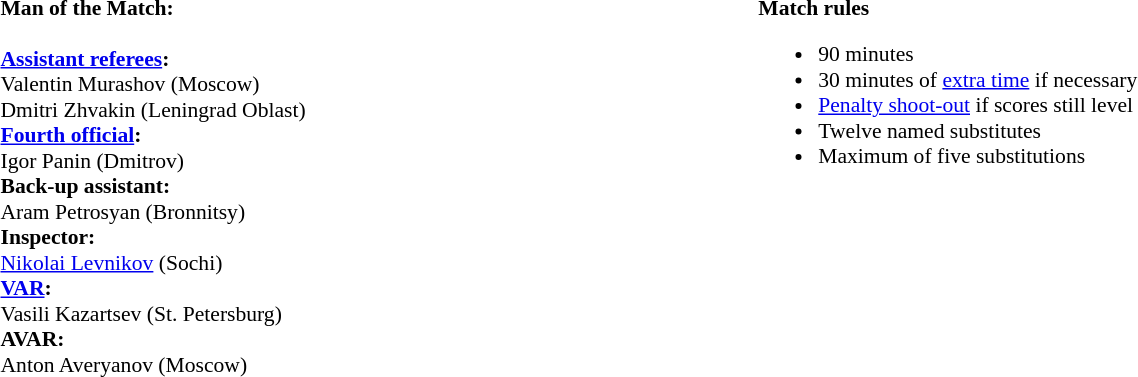<table style="width:100%; font-size:90%;">
<tr>
<td style="width:40%; vertical-align:top;"><br><strong>Man of the Match:</strong>
<br><br><strong><a href='#'>Assistant referees</a>:</strong>
<br>Valentin Murashov (Moscow)
<br>Dmitri Zhvakin (Leningrad Oblast)
<br><strong><a href='#'>Fourth official</a>:</strong>
<br>Igor Panin (Dmitrov)
<br><strong>Back-up assistant:</strong>
<br>Aram Petrosyan (Bronnitsy)
<br><strong>Inspector:</strong>
<br><a href='#'>Nikolai Levnikov</a> (Sochi)
<br><strong><a href='#'>VAR</a>:</strong>
<br>Vasili Kazartsev (St. Petersburg)
<br><strong>AVAR:</strong>
<br>Anton Averyanov (Moscow)</td>
<td style="width:60%; vertical-align:top;"><br><strong>Match rules</strong><ul><li>90 minutes</li><li>30 minutes of <a href='#'>extra time</a> if necessary</li><li><a href='#'>Penalty shoot-out</a> if scores still level</li><li>Twelve named substitutes</li><li>Maximum of five substitutions</li></ul></td>
</tr>
</table>
